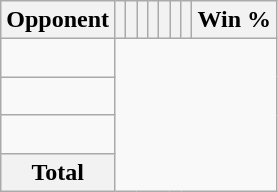<table class="wikitable sortable collapsible collapsed" style="text-align: center;">
<tr>
<th>Opponent</th>
<th></th>
<th></th>
<th></th>
<th></th>
<th></th>
<th></th>
<th></th>
<th>Win %</th>
</tr>
<tr>
<td align="left"><br></td>
</tr>
<tr>
<td align="left"><br></td>
</tr>
<tr>
<td align="left"><br></td>
</tr>
<tr class="sortbottom">
<th>Total<br></th>
</tr>
</table>
